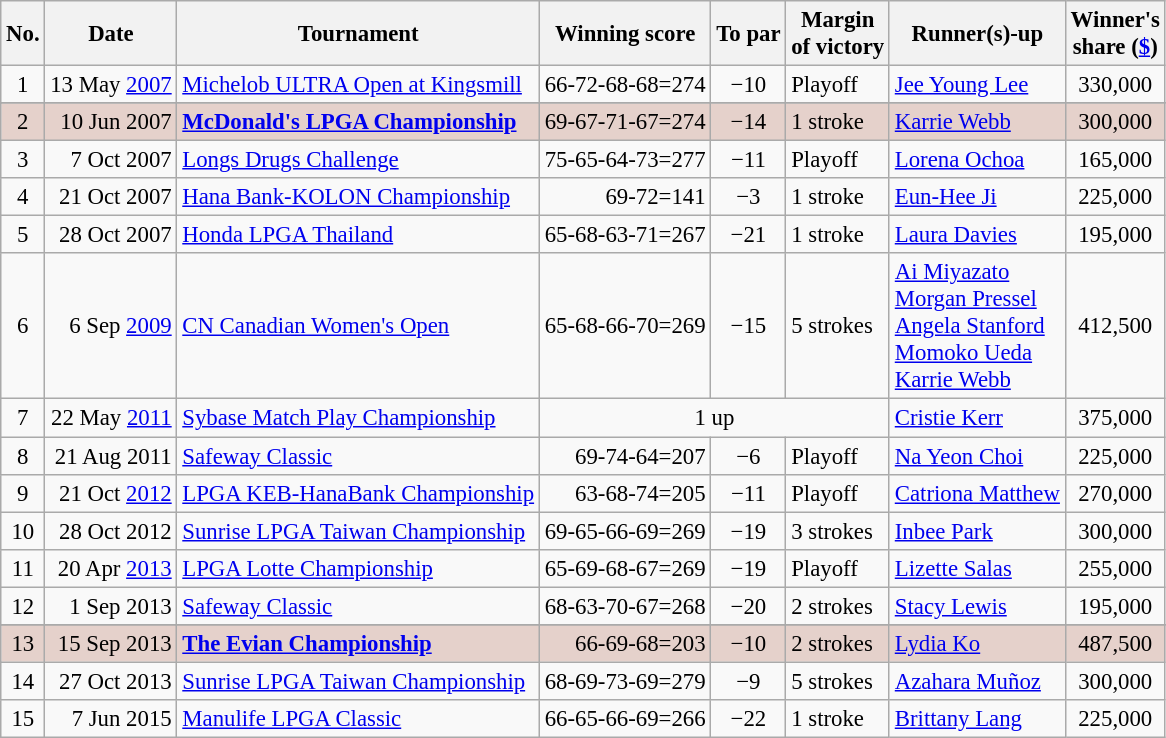<table class="wikitable" style="font-size:95%;">
<tr>
<th>No.</th>
<th>Date</th>
<th>Tournament</th>
<th>Winning score</th>
<th>To par</th>
<th>Margin<br>of victory</th>
<th>Runner(s)-up</th>
<th>Winner's<br>share (<a href='#'>$</a>)</th>
</tr>
<tr>
<td align=center>1</td>
<td align=right>13 May <a href='#'>2007</a></td>
<td><a href='#'>Michelob ULTRA Open at Kingsmill</a></td>
<td align=right>66-72-68-68=274</td>
<td align=center>−10</td>
<td>Playoff</td>
<td> <a href='#'>Jee Young Lee</a></td>
<td align=center>330,000</td>
</tr>
<tr>
</tr>
<tr style="background:#e5d1cb;">
<td align=center>2</td>
<td align=right>10 Jun 2007</td>
<td><strong><a href='#'>McDonald's LPGA Championship</a></strong></td>
<td align=right>69-67-71-67=274</td>
<td align=center>−14</td>
<td>1 stroke</td>
<td> <a href='#'>Karrie Webb</a></td>
<td align=center>300,000</td>
</tr>
<tr>
<td align=center>3</td>
<td align=right>7 Oct 2007</td>
<td><a href='#'>Longs Drugs Challenge</a></td>
<td align=right>75-65-64-73=277</td>
<td align=center>−11</td>
<td>Playoff</td>
<td> <a href='#'>Lorena Ochoa</a></td>
<td align=center>165,000</td>
</tr>
<tr>
<td align=center>4</td>
<td align=right>21 Oct 2007</td>
<td><a href='#'>Hana Bank-KOLON Championship</a></td>
<td align=right>69-72=141</td>
<td align=center>−3</td>
<td>1 stroke</td>
<td> <a href='#'>Eun-Hee Ji</a></td>
<td align=center>225,000</td>
</tr>
<tr>
<td align=center>5</td>
<td align=right>28 Oct 2007</td>
<td><a href='#'>Honda LPGA Thailand</a></td>
<td align=right>65-68-63-71=267</td>
<td align=center>−21</td>
<td>1 stroke</td>
<td> <a href='#'>Laura Davies</a></td>
<td align=center>195,000</td>
</tr>
<tr>
<td align=center>6</td>
<td align=right>6 Sep <a href='#'>2009</a></td>
<td><a href='#'>CN Canadian Women's Open</a></td>
<td align=right>65-68-66-70=269</td>
<td align=center>−15</td>
<td>5 strokes</td>
<td> <a href='#'>Ai Miyazato</a><br> <a href='#'>Morgan Pressel</a><br> <a href='#'>Angela Stanford</a><br> <a href='#'>Momoko Ueda</a><br>  <a href='#'>Karrie Webb</a></td>
<td align=center>412,500</td>
</tr>
<tr>
<td align=center>7</td>
<td align=right>22 May <a href='#'>2011</a></td>
<td><a href='#'>Sybase Match Play Championship</a></td>
<td colspan=3 align=center>1 up</td>
<td> <a href='#'>Cristie Kerr</a></td>
<td align=center>375,000</td>
</tr>
<tr>
<td align=center>8</td>
<td align=right>21 Aug 2011</td>
<td><a href='#'>Safeway Classic</a></td>
<td align=right>69-74-64=207</td>
<td align=center>−6</td>
<td>Playoff</td>
<td> <a href='#'>Na Yeon Choi</a></td>
<td align=center>225,000</td>
</tr>
<tr>
<td align=center>9</td>
<td align=right>21 Oct <a href='#'>2012</a></td>
<td><a href='#'>LPGA KEB-HanaBank Championship</a></td>
<td align=right>63-68-74=205</td>
<td align=center>−11</td>
<td>Playoff</td>
<td> <a href='#'>Catriona Matthew</a></td>
<td align=center>270,000</td>
</tr>
<tr>
<td align=center>10</td>
<td align=right>28 Oct 2012</td>
<td><a href='#'>Sunrise LPGA Taiwan Championship</a></td>
<td align=right>69-65-66-69=269</td>
<td align=center>−19</td>
<td>3 strokes</td>
<td> <a href='#'>Inbee Park</a></td>
<td align=center>300,000</td>
</tr>
<tr>
<td align=center>11</td>
<td align=right>20 Apr <a href='#'>2013</a></td>
<td><a href='#'>LPGA Lotte Championship</a></td>
<td align=right>65-69-68-67=269</td>
<td align=center>−19</td>
<td>Playoff</td>
<td> <a href='#'>Lizette Salas</a></td>
<td align=center>255,000</td>
</tr>
<tr>
<td align=center>12</td>
<td align=right>1 Sep 2013</td>
<td><a href='#'>Safeway Classic</a></td>
<td align=right>68-63-70-67=268</td>
<td align=center>−20</td>
<td>2 strokes</td>
<td> <a href='#'>Stacy Lewis</a></td>
<td align=center>195,000</td>
</tr>
<tr>
</tr>
<tr style="background:#e5d1cb;">
<td align=center>13</td>
<td align=right>15 Sep 2013</td>
<td><strong><a href='#'>The Evian Championship</a></strong></td>
<td align=right>66-69-68=203</td>
<td align=center>−10</td>
<td>2 strokes</td>
<td> <a href='#'>Lydia Ko</a></td>
<td align=center>487,500</td>
</tr>
<tr>
<td align=center>14</td>
<td align=right>27 Oct 2013</td>
<td><a href='#'>Sunrise LPGA Taiwan Championship</a></td>
<td align=right>68-69-73-69=279</td>
<td align=center>−9</td>
<td>5 strokes</td>
<td> <a href='#'>Azahara Muñoz</a></td>
<td align=center>300,000</td>
</tr>
<tr>
<td align=center>15</td>
<td align=right>7 Jun 2015</td>
<td><a href='#'>Manulife LPGA Classic</a></td>
<td align=right>66-65-66-69=266</td>
<td align=center>−22</td>
<td>1 stroke</td>
<td> <a href='#'>Brittany Lang</a></td>
<td align=center>225,000</td>
</tr>
</table>
